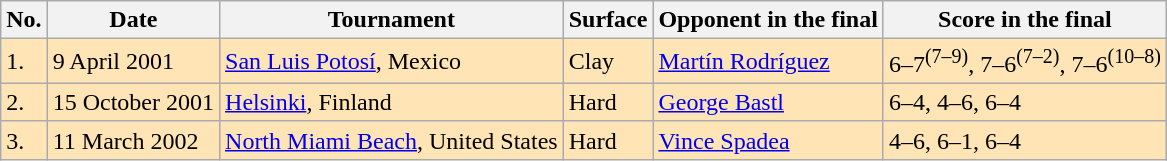<table class="wikitable">
<tr>
<th>No.</th>
<th>Date</th>
<th>Tournament</th>
<th>Surface</th>
<th>Opponent in the final</th>
<th>Score in the final</th>
</tr>
<tr bgcolor="moccasin">
<td>1.</td>
<td>9 April 2001</td>
<td><a href='#'>San Luis Potosí</a>, Mexico</td>
<td>Clay</td>
<td> <a href='#'>Martín Rodríguez</a></td>
<td>6–7<sup>(7–9)</sup>, 7–6<sup>(7–2)</sup>, 7–6<sup>(10–8)</sup></td>
</tr>
<tr bgcolor="moccasin">
<td>2.</td>
<td>15 October 2001</td>
<td><a href='#'>Helsinki</a>, Finland</td>
<td>Hard</td>
<td> <a href='#'>George Bastl</a></td>
<td>6–4, 4–6, 6–4</td>
</tr>
<tr bgcolor="moccasin">
<td>3.</td>
<td>11 March 2002</td>
<td><a href='#'>North Miami Beach</a>, United States</td>
<td>Hard</td>
<td> <a href='#'>Vince Spadea</a></td>
<td>4–6, 6–1, 6–4</td>
</tr>
</table>
